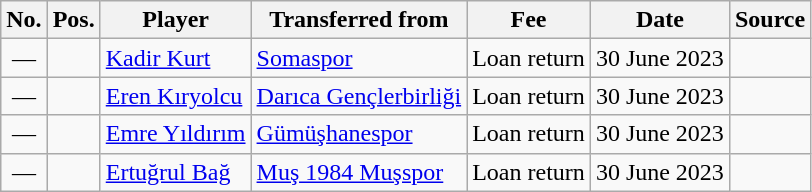<table class="wikitable plainrowheaders sortable">
<tr>
<th>No.</th>
<th>Pos.</th>
<th>Player</th>
<th>Transferred from</th>
<th>Fee</th>
<th>Date</th>
<th>Source</th>
</tr>
<tr>
<td align=center>—</td>
<td align=center></td>
<td> <a href='#'>Kadir Kurt</a></td>
<td> <a href='#'>Somaspor</a></td>
<td>Loan return</td>
<td>30 June 2023</td>
<td></td>
</tr>
<tr>
<td align=center>—</td>
<td align=center></td>
<td> <a href='#'>Eren Kıryolcu</a></td>
<td> <a href='#'>Darıca Gençlerbirliği</a></td>
<td>Loan return</td>
<td>30 June 2023</td>
<td></td>
</tr>
<tr>
<td align=center>—</td>
<td align=center></td>
<td> <a href='#'>Emre Yıldırım</a></td>
<td> <a href='#'>Gümüşhanespor</a></td>
<td>Loan return</td>
<td>30 June 2023</td>
<td></td>
</tr>
<tr>
<td align=center>—</td>
<td align=center></td>
<td> <a href='#'>Ertuğrul Bağ</a></td>
<td> <a href='#'>Muş 1984 Muşspor</a></td>
<td>Loan return</td>
<td>30 June 2023</td>
<td></td>
</tr>
</table>
